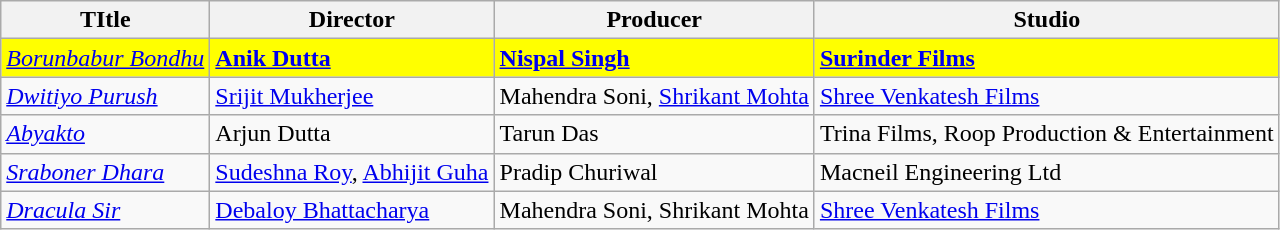<table class="wikitable">
<tr>
<th>TItle</th>
<th>Director</th>
<th>Producer</th>
<th>Studio</th>
</tr>
<tr>
<td style="background:#FFFF00"><em><a href='#'>Borunbabur Bondhu</a></em></td>
<td style="background:#FFFF00"><strong><a href='#'>Anik Dutta</a></strong></td>
<td style="background:#FFFF00"><strong><a href='#'>Nispal Singh</a></strong></td>
<td style="background:#FFFF00"><strong><a href='#'>Surinder Films</a></strong></td>
</tr>
<tr>
<td><em><a href='#'>Dwitiyo Purush</a></em></td>
<td><a href='#'>Srijit Mukherjee</a></td>
<td>Mahendra Soni, <a href='#'>Shrikant Mohta</a></td>
<td><a href='#'>Shree Venkatesh Films</a></td>
</tr>
<tr>
<td><em><a href='#'>Abyakto</a></em></td>
<td>Arjun Dutta</td>
<td>Tarun Das</td>
<td>Trina Films, Roop Production & Entertainment</td>
</tr>
<tr>
<td><em><a href='#'>Sraboner Dhara</a></em></td>
<td><a href='#'>Sudeshna Roy</a>, <a href='#'>Abhijit Guha</a></td>
<td>Pradip Churiwal</td>
<td>Macneil Engineering Ltd</td>
</tr>
<tr>
<td><em><a href='#'>Dracula Sir</a></em></td>
<td><a href='#'>Debaloy Bhattacharya</a></td>
<td>Mahendra Soni, Shrikant Mohta</td>
<td><a href='#'>Shree Venkatesh Films</a></td>
</tr>
</table>
